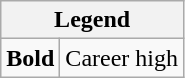<table class="wikitable mw-collapsible">
<tr>
<th colspan="2">Legend</th>
</tr>
<tr>
<td><strong>Bold</strong></td>
<td>Career high</td>
</tr>
</table>
